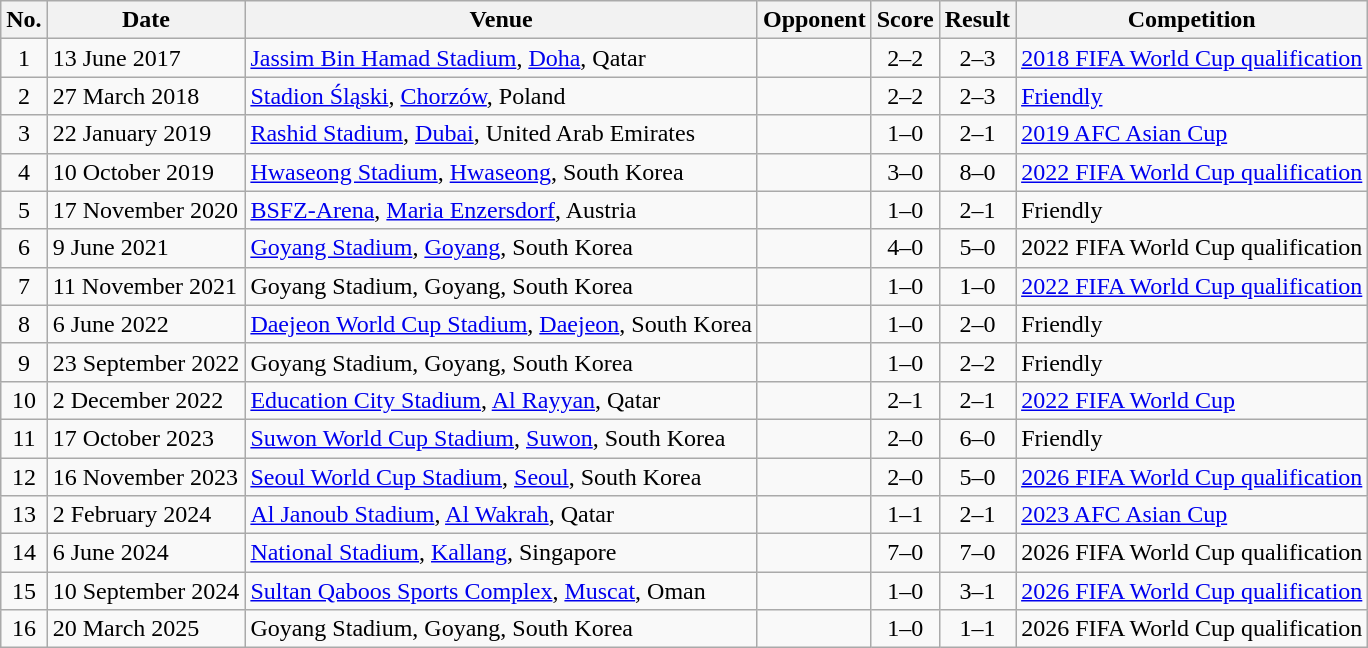<table class="wikitable sortable">
<tr>
<th scope="col">No.</th>
<th scope="col">Date</th>
<th scope="col">Venue</th>
<th scope="col">Opponent</th>
<th scope="col">Score</th>
<th scope="col">Result</th>
<th scope="col">Competition</th>
</tr>
<tr>
<td align="center">1</td>
<td>13 June 2017</td>
<td><a href='#'>Jassim Bin Hamad Stadium</a>, <a href='#'>Doha</a>, Qatar</td>
<td></td>
<td align="center">2–2</td>
<td align="center">2–3</td>
<td><a href='#'>2018 FIFA World Cup qualification</a></td>
</tr>
<tr>
<td align="center">2</td>
<td>27 March 2018</td>
<td><a href='#'>Stadion Śląski</a>, <a href='#'>Chorzów</a>, Poland</td>
<td></td>
<td align="center">2–2</td>
<td align="center">2–3</td>
<td><a href='#'>Friendly</a></td>
</tr>
<tr>
<td align="center">3</td>
<td>22 January 2019</td>
<td><a href='#'>Rashid Stadium</a>, <a href='#'>Dubai</a>, United Arab Emirates</td>
<td></td>
<td align="center">1–0</td>
<td align="center">2–1 </td>
<td><a href='#'>2019 AFC Asian Cup</a></td>
</tr>
<tr>
<td align="center">4</td>
<td>10 October 2019</td>
<td><a href='#'>Hwaseong Stadium</a>, <a href='#'>Hwaseong</a>, South Korea</td>
<td></td>
<td align="center">3–0</td>
<td align="center">8–0</td>
<td><a href='#'>2022 FIFA World Cup qualification</a></td>
</tr>
<tr>
<td align="center">5</td>
<td>17 November 2020</td>
<td><a href='#'>BSFZ-Arena</a>, <a href='#'>Maria Enzersdorf</a>, Austria</td>
<td></td>
<td align="center">1–0</td>
<td align="center">2–1</td>
<td>Friendly</td>
</tr>
<tr>
<td align="center">6</td>
<td>9 June 2021</td>
<td><a href='#'>Goyang Stadium</a>, <a href='#'>Goyang</a>, South Korea</td>
<td></td>
<td align="center">4–0</td>
<td align="center">5–0</td>
<td>2022 FIFA World Cup qualification</td>
</tr>
<tr>
<td align="center">7</td>
<td>11 November 2021</td>
<td>Goyang Stadium, Goyang, South Korea</td>
<td></td>
<td align="center">1–0</td>
<td align="center">1–0</td>
<td><a href='#'>2022 FIFA World Cup qualification</a></td>
</tr>
<tr>
<td align="center">8</td>
<td>6 June 2022</td>
<td><a href='#'>Daejeon World Cup Stadium</a>, <a href='#'>Daejeon</a>, South Korea</td>
<td></td>
<td align="center">1–0</td>
<td align="center">2–0</td>
<td>Friendly</td>
</tr>
<tr>
<td align="center">9</td>
<td>23 September 2022</td>
<td>Goyang Stadium, Goyang, South Korea</td>
<td></td>
<td align="center">1–0</td>
<td align="center">2–2</td>
<td>Friendly</td>
</tr>
<tr>
<td align="center">10</td>
<td>2 December 2022</td>
<td><a href='#'>Education City Stadium</a>, <a href='#'>Al Rayyan</a>, Qatar</td>
<td></td>
<td align="center">2–1</td>
<td align="center">2–1</td>
<td><a href='#'>2022 FIFA World Cup</a></td>
</tr>
<tr>
<td align="center">11</td>
<td>17 October 2023</td>
<td><a href='#'>Suwon World Cup Stadium</a>, <a href='#'>Suwon</a>, South Korea</td>
<td></td>
<td align="center">2–0</td>
<td align="center">6–0</td>
<td>Friendly</td>
</tr>
<tr>
<td align="center">12</td>
<td>16 November 2023</td>
<td><a href='#'>Seoul World Cup Stadium</a>, <a href='#'>Seoul</a>, South Korea</td>
<td></td>
<td align="center">2–0</td>
<td align="center">5–0</td>
<td><a href='#'>2026 FIFA World Cup qualification</a></td>
</tr>
<tr>
<td align="center">13</td>
<td>2 February 2024</td>
<td><a href='#'>Al Janoub Stadium</a>, <a href='#'>Al Wakrah</a>, Qatar</td>
<td></td>
<td align="center">1–1</td>
<td align="center">2–1 </td>
<td><a href='#'>2023 AFC Asian Cup</a></td>
</tr>
<tr>
<td align="center">14</td>
<td>6 June 2024</td>
<td><a href='#'>National Stadium</a>, <a href='#'>Kallang</a>, Singapore</td>
<td></td>
<td align="center">7–0</td>
<td align="center">7–0</td>
<td>2026 FIFA World Cup qualification</td>
</tr>
<tr>
<td align="center">15</td>
<td>10 September 2024</td>
<td><a href='#'>Sultan Qaboos Sports Complex</a>, <a href='#'>Muscat</a>, Oman</td>
<td></td>
<td align="center">1–0</td>
<td align="center">3–1</td>
<td><a href='#'>2026 FIFA World Cup qualification</a></td>
</tr>
<tr>
<td align="center">16</td>
<td>20 March 2025</td>
<td>Goyang Stadium, Goyang, South Korea</td>
<td></td>
<td align="center">1–0</td>
<td align="center">1–1</td>
<td>2026 FIFA World Cup qualification</td>
</tr>
</table>
